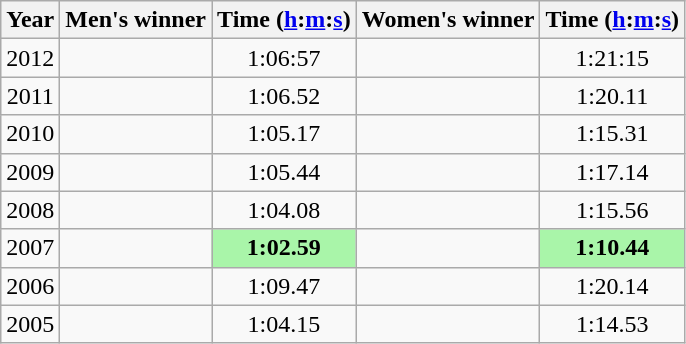<table class="wikitable sortable" style="text-align:center">
<tr>
<th>Year</th>
<th class=unsortable>Men's winner</th>
<th>Time (<a href='#'>h</a>:<a href='#'>m</a>:<a href='#'>s</a>)</th>
<th class=unsortable>Women's winner</th>
<th>Time (<a href='#'>h</a>:<a href='#'>m</a>:<a href='#'>s</a>)</th>
</tr>
<tr>
<td>2012</td>
<td align=left></td>
<td>1:06:57</td>
<td align=left></td>
<td>1:21:15</td>
</tr>
<tr>
<td>2011</td>
<td align=left></td>
<td>1:06.52</td>
<td align=left></td>
<td>1:20.11</td>
</tr>
<tr>
<td>2010</td>
<td align=left></td>
<td>1:05.17</td>
<td align=left></td>
<td>1:15.31</td>
</tr>
<tr>
<td>2009</td>
<td align=left></td>
<td>1:05.44</td>
<td align=left></td>
<td>1:17.14</td>
</tr>
<tr>
<td>2008</td>
<td align=left></td>
<td>1:04.08</td>
<td align=left></td>
<td>1:15.56</td>
</tr>
<tr>
<td>2007</td>
<td align=left></td>
<td bgcolor=#A9F5A9><strong>1:02.59</strong></td>
<td align=left></td>
<td bgcolor=#A9F5A9><strong>1:10.44</strong></td>
</tr>
<tr>
<td>2006</td>
<td align=left></td>
<td>1:09.47</td>
<td align=left></td>
<td>1:20.14</td>
</tr>
<tr>
<td>2005</td>
<td align=left></td>
<td>1:04.15</td>
<td align=left></td>
<td>1:14.53</td>
</tr>
</table>
